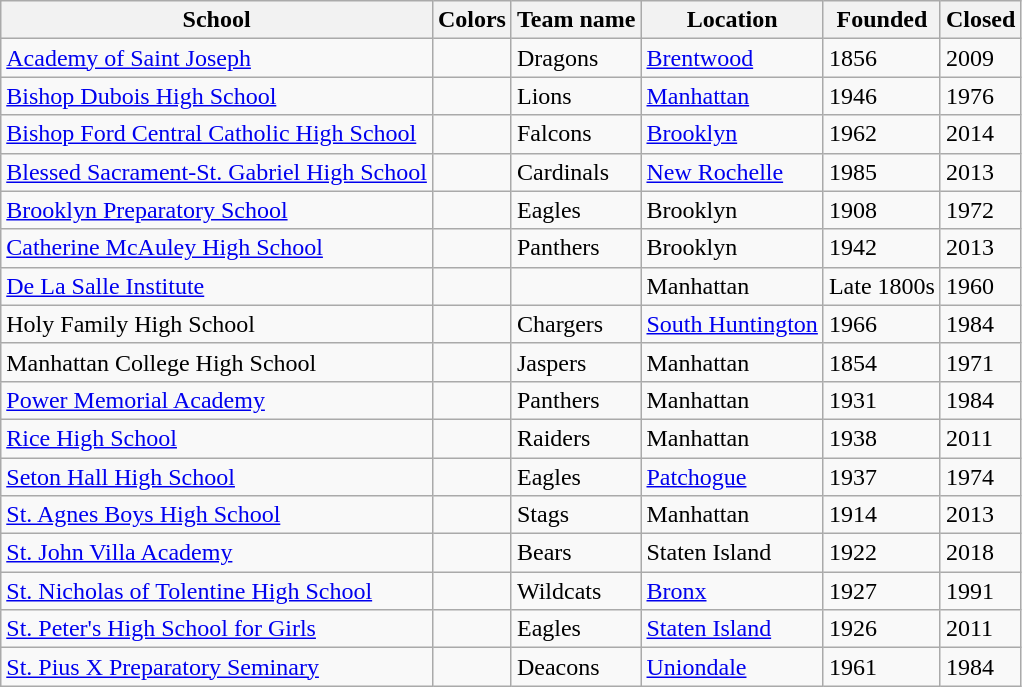<table class="wikitable">
<tr>
<th>School</th>
<th>Colors</th>
<th>Team name</th>
<th>Location</th>
<th>Founded</th>
<th>Closed</th>
</tr>
<tr>
<td><a href='#'>Academy of Saint Joseph</a></td>
<td></td>
<td>Dragons</td>
<td><a href='#'>Brentwood</a></td>
<td>1856</td>
<td>2009</td>
</tr>
<tr>
<td><a href='#'>Bishop Dubois High School</a></td>
<td></td>
<td>Lions</td>
<td><a href='#'>Manhattan</a></td>
<td>1946</td>
<td>1976</td>
</tr>
<tr>
<td><a href='#'>Bishop Ford Central Catholic High School</a></td>
<td></td>
<td>Falcons</td>
<td><a href='#'>Brooklyn</a></td>
<td>1962</td>
<td>2014</td>
</tr>
<tr>
<td><a href='#'>Blessed Sacrament-St. Gabriel High School</a></td>
<td></td>
<td>Cardinals</td>
<td><a href='#'>New Rochelle</a></td>
<td>1985</td>
<td>2013</td>
</tr>
<tr>
<td><a href='#'>Brooklyn Preparatory School</a></td>
<td></td>
<td>Eagles</td>
<td>Brooklyn</td>
<td>1908</td>
<td>1972</td>
</tr>
<tr>
<td><a href='#'>Catherine McAuley High School</a></td>
<td></td>
<td>Panthers</td>
<td>Brooklyn</td>
<td>1942</td>
<td>2013</td>
</tr>
<tr>
<td><a href='#'>De La Salle Institute</a></td>
<td></td>
<td></td>
<td>Manhattan</td>
<td>Late 1800s</td>
<td>1960</td>
</tr>
<tr>
<td>Holy Family High School</td>
<td></td>
<td>Chargers</td>
<td><a href='#'>South Huntington</a></td>
<td>1966</td>
<td>1984</td>
</tr>
<tr>
<td>Manhattan College High School</td>
<td></td>
<td>Jaspers</td>
<td>Manhattan</td>
<td>1854</td>
<td>1971</td>
</tr>
<tr>
<td><a href='#'>Power Memorial Academy</a></td>
<td></td>
<td>Panthers</td>
<td>Manhattan</td>
<td>1931</td>
<td>1984</td>
</tr>
<tr>
<td><a href='#'>Rice High School</a></td>
<td></td>
<td>Raiders</td>
<td>Manhattan</td>
<td>1938</td>
<td>2011</td>
</tr>
<tr>
<td><a href='#'>Seton Hall High School</a></td>
<td></td>
<td>Eagles</td>
<td><a href='#'>Patchogue</a></td>
<td>1937</td>
<td>1974</td>
</tr>
<tr>
<td><a href='#'>St. Agnes Boys High School</a></td>
<td></td>
<td>Stags</td>
<td>Manhattan</td>
<td>1914</td>
<td>2013</td>
</tr>
<tr>
<td><a href='#'>St. John Villa Academy</a></td>
<td></td>
<td>Bears</td>
<td>Staten Island</td>
<td>1922</td>
<td>2018</td>
</tr>
<tr>
<td><a href='#'>St. Nicholas of Tolentine High School</a></td>
<td></td>
<td>Wildcats</td>
<td><a href='#'>Bronx</a></td>
<td>1927</td>
<td>1991</td>
</tr>
<tr>
<td><a href='#'>St. Peter's High School for Girls</a></td>
<td></td>
<td>Eagles</td>
<td><a href='#'>Staten Island</a></td>
<td>1926</td>
<td>2011</td>
</tr>
<tr>
<td><a href='#'>St. Pius X Preparatory Seminary</a></td>
<td></td>
<td>Deacons</td>
<td><a href='#'>Uniondale</a></td>
<td>1961</td>
<td>1984</td>
</tr>
</table>
